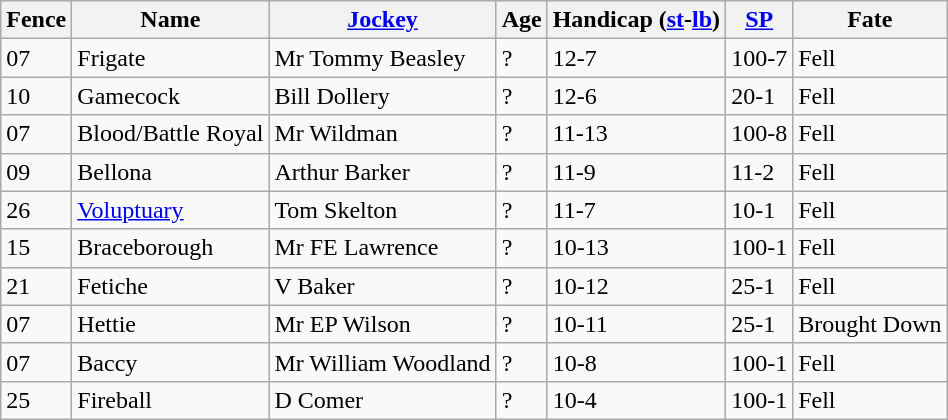<table class="wikitable sortable">
<tr>
<th>Fence</th>
<th>Name</th>
<th><a href='#'>Jockey</a></th>
<th>Age</th>
<th>Handicap (<a href='#'>st</a>-<a href='#'>lb</a>)</th>
<th><a href='#'>SP</a></th>
<th>Fate</th>
</tr>
<tr>
<td>07</td>
<td>Frigate</td>
<td>Mr Tommy Beasley</td>
<td>?</td>
<td>12-7</td>
<td>100-7</td>
<td>Fell</td>
</tr>
<tr>
<td>10</td>
<td>Gamecock</td>
<td>Bill Dollery</td>
<td>?</td>
<td>12-6</td>
<td>20-1</td>
<td>Fell</td>
</tr>
<tr>
<td>07</td>
<td>Blood/Battle Royal</td>
<td>Mr Wildman</td>
<td>?</td>
<td>11-13</td>
<td>100-8</td>
<td>Fell</td>
</tr>
<tr>
<td>09</td>
<td>Bellona</td>
<td>Arthur Barker</td>
<td>?</td>
<td>11-9</td>
<td>11-2</td>
<td>Fell</td>
</tr>
<tr>
<td>26</td>
<td><a href='#'>Voluptuary</a></td>
<td>Tom Skelton</td>
<td>?</td>
<td>11-7</td>
<td>10-1</td>
<td>Fell</td>
</tr>
<tr>
<td>15</td>
<td>Braceborough</td>
<td>Mr FE Lawrence</td>
<td>?</td>
<td>10-13</td>
<td>100-1</td>
<td>Fell</td>
</tr>
<tr>
<td>21</td>
<td>Fetiche</td>
<td>V Baker</td>
<td>?</td>
<td>10-12</td>
<td>25-1</td>
<td>Fell</td>
</tr>
<tr>
<td>07</td>
<td>Hettie</td>
<td>Mr EP Wilson</td>
<td>?</td>
<td>10-11</td>
<td>25-1</td>
<td>Brought Down</td>
</tr>
<tr>
<td>07</td>
<td>Baccy</td>
<td>Mr William Woodland</td>
<td>?</td>
<td>10-8</td>
<td>100-1</td>
<td>Fell</td>
</tr>
<tr>
<td>25</td>
<td>Fireball</td>
<td>D Comer</td>
<td>?</td>
<td>10-4</td>
<td>100-1</td>
<td>Fell</td>
</tr>
</table>
